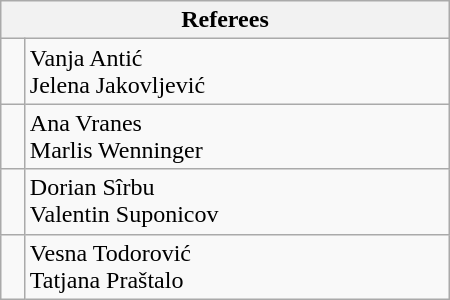<table class="wikitable" style="width: 300px;">
<tr>
<th colspan="2">Referees</th>
</tr>
<tr>
<td></td>
<td>Vanja Antić<br>Jelena Jakovljević</td>
</tr>
<tr>
<td></td>
<td>Ana Vranes<br>Marlis Wenninger</td>
</tr>
<tr>
<td></td>
<td>Dorian Sîrbu<br>Valentin Suponicov</td>
</tr>
<tr>
<td></td>
<td>Vesna Todorović<br>Tatjana Praštalo</td>
</tr>
</table>
